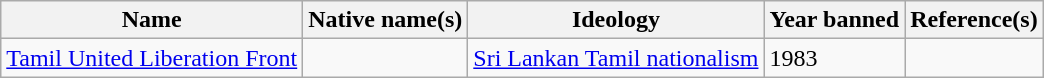<table class="wikitable sortable">
<tr>
<th>Name</th>
<th>Native name(s)</th>
<th>Ideology</th>
<th>Year banned</th>
<th>Reference(s)</th>
</tr>
<tr>
<td><a href='#'>Tamil United Liberation Front</a></td>
<td></td>
<td><a href='#'>Sri Lankan Tamil nationalism</a></td>
<td>1983</td>
<td></td>
</tr>
</table>
